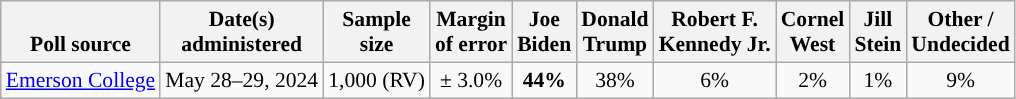<table class="wikitable sortable mw-datatable" style="font-size:90%;text-align:center;line-height:17px">
<tr valign=bottom>
<th>Poll source</th>
<th>Date(s)<br>administered</th>
<th>Sample<br>size</th>
<th>Margin<br>of error</th>
<th class="unsortable">Joe<br>Biden<br></th>
<th class="unsortable">Donald<br>Trump<br></th>
<th class="unsortable">Robert F.<br>Kennedy Jr.<br></th>
<th class="unsortable">Cornel<br>West<br></th>
<th class="unsortable">Jill<br>Stein<br></th>
<th class="unsortable">Other /<br>Undecided</th>
</tr>
<tr>
<td style="text-align:left;"><a href='#'>Emerson College</a></td>
<td data-sort-value="2024-02-20">May 28–29, 2024</td>
<td>1,000 (RV)</td>
<td>± 3.0%</td>
<td style="color:black;background-color:"><strong>44%</strong></td>
<td>38%</td>
<td>6%</td>
<td>2%</td>
<td>1%</td>
<td>9%</td>
</tr>
</table>
